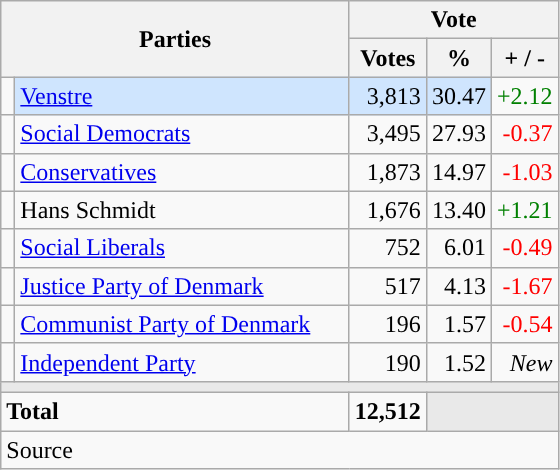<table class="wikitable" style="text-align:right;">
<tr>
<th style="text-align:centre;" rowspan="2" colspan="2" width="225">Parties</th>
<th colspan="3">Vote</th>
</tr>
<tr>
<th width="15">Votes</th>
<th width="15">%</th>
<th width="15">+ / -</th>
</tr>
<tr>
<td width="2" style="color:inherit;background:"></td>
<td bgcolor=#cfe5fe  align="left"><a href='#'>Venstre</a></td>
<td bgcolor=#cfe5fe>3,813</td>
<td bgcolor=#cfe5fe>30.47</td>
<td style=color:green;>+2.12</td>
</tr>
<tr>
<td width="2" style="color:inherit;background:"></td>
<td align="left"><a href='#'>Social Democrats</a></td>
<td>3,495</td>
<td>27.93</td>
<td style=color:red;>-0.37</td>
</tr>
<tr>
<td width="2" style="color:inherit;background:"></td>
<td align="left"><a href='#'>Conservatives</a></td>
<td>1,873</td>
<td>14.97</td>
<td style=color:red;>-1.03</td>
</tr>
<tr>
<td width="2" style="color:inherit;background:"></td>
<td align="left">Hans Schmidt</td>
<td>1,676</td>
<td>13.40</td>
<td style=color:green;>+1.21</td>
</tr>
<tr>
<td width="2" style="color:inherit;background:"></td>
<td align="left"><a href='#'>Social Liberals</a></td>
<td>752</td>
<td>6.01</td>
<td style=color:red;>-0.49</td>
</tr>
<tr>
<td width="2" style="color:inherit;background:"></td>
<td align="left"><a href='#'>Justice Party of Denmark</a></td>
<td>517</td>
<td>4.13</td>
<td style=color:red;>-1.67</td>
</tr>
<tr>
<td width="2" style="color:inherit;background:"></td>
<td align="left"><a href='#'>Communist Party of Denmark</a></td>
<td>196</td>
<td>1.57</td>
<td style=color:red;>-0.54</td>
</tr>
<tr>
<td width="2" style="color:inherit;background:"></td>
<td align="left"><a href='#'>Independent Party</a></td>
<td>190</td>
<td>1.52</td>
<td><em>New</em></td>
</tr>
<tr>
<td colspan="7" bgcolor="#E9E9E9"></td>
</tr>
<tr>
<td align="left" colspan="2"><strong>Total</strong></td>
<td><strong>12,512</strong></td>
<td bgcolor="#E9E9E9" colspan="2"></td>
</tr>
<tr>
<td align="left" colspan="6">Source</td>
</tr>
</table>
